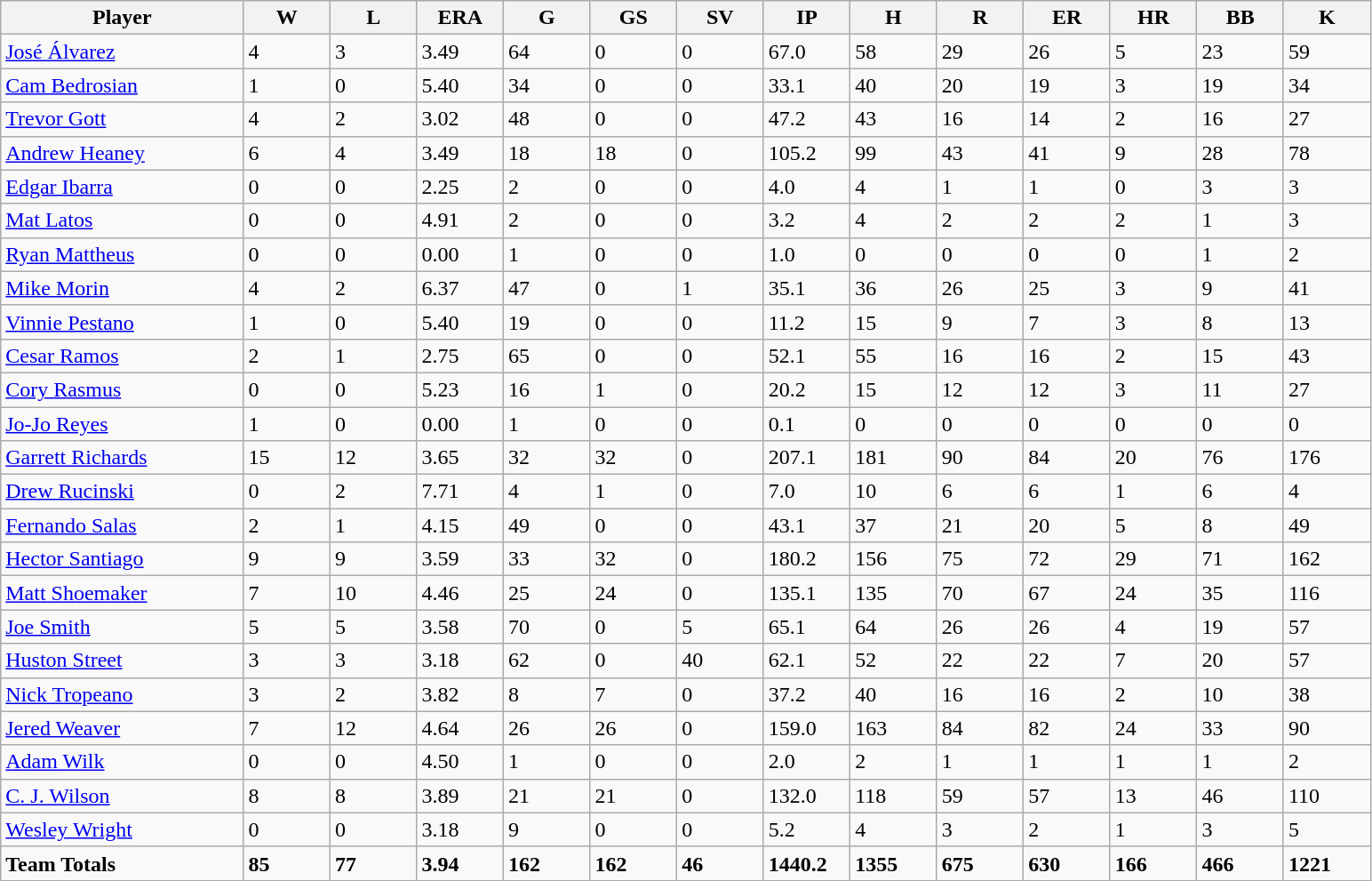<table class="wikitable sortable">
<tr>
<th bgcolor="#DDDDFF" width="14%">Player</th>
<th bgcolor="#DDDDFF" width="5%">W</th>
<th bgcolor="#DDDDFF" width="5%">L</th>
<th bgcolor="#DDDDFF" width="5%">ERA</th>
<th bgcolor="#DDDDFF" width="5%">G</th>
<th bgcolor="#DDDDFF" width="5%">GS</th>
<th bgcolor="#DDDDFF" width="5%">SV</th>
<th bgcolor="#DDDDFF" width="5%">IP</th>
<th bgcolor="#DDDDFF" width="5%">H</th>
<th bgcolor="#DDDDFF" width="5%">R</th>
<th bgcolor="#DDDDFF" width="5%">ER</th>
<th bgcolor="#DDDDFF" width="5%">HR</th>
<th bgcolor="#DDDDFF" width="5%">BB</th>
<th bgcolor="#DDDDFF" width="5%">K</th>
</tr>
<tr>
<td><a href='#'>José Álvarez</a></td>
<td>4</td>
<td>3</td>
<td>3.49</td>
<td>64</td>
<td>0</td>
<td>0</td>
<td>67.0</td>
<td>58</td>
<td>29</td>
<td>26</td>
<td>5</td>
<td>23</td>
<td>59</td>
</tr>
<tr>
<td><a href='#'>Cam Bedrosian</a></td>
<td>1</td>
<td>0</td>
<td>5.40</td>
<td>34</td>
<td>0</td>
<td>0</td>
<td>33.1</td>
<td>40</td>
<td>20</td>
<td>19</td>
<td>3</td>
<td>19</td>
<td>34</td>
</tr>
<tr>
<td><a href='#'>Trevor Gott</a></td>
<td>4</td>
<td>2</td>
<td>3.02</td>
<td>48</td>
<td>0</td>
<td>0</td>
<td>47.2</td>
<td>43</td>
<td>16</td>
<td>14</td>
<td>2</td>
<td>16</td>
<td>27</td>
</tr>
<tr>
<td><a href='#'>Andrew Heaney</a></td>
<td>6</td>
<td>4</td>
<td>3.49</td>
<td>18</td>
<td>18</td>
<td>0</td>
<td>105.2</td>
<td>99</td>
<td>43</td>
<td>41</td>
<td>9</td>
<td>28</td>
<td>78</td>
</tr>
<tr>
<td><a href='#'>Edgar Ibarra</a></td>
<td>0</td>
<td>0</td>
<td>2.25</td>
<td>2</td>
<td>0</td>
<td>0</td>
<td>4.0</td>
<td>4</td>
<td>1</td>
<td>1</td>
<td>0</td>
<td>3</td>
<td>3</td>
</tr>
<tr>
<td><a href='#'>Mat Latos</a></td>
<td>0</td>
<td>0</td>
<td>4.91</td>
<td>2</td>
<td>0</td>
<td>0</td>
<td>3.2</td>
<td>4</td>
<td>2</td>
<td>2</td>
<td>2</td>
<td>1</td>
<td>3</td>
</tr>
<tr>
<td><a href='#'>Ryan Mattheus</a></td>
<td>0</td>
<td>0</td>
<td>0.00</td>
<td>1</td>
<td>0</td>
<td>0</td>
<td>1.0</td>
<td>0</td>
<td>0</td>
<td>0</td>
<td>0</td>
<td>1</td>
<td>2</td>
</tr>
<tr>
<td><a href='#'>Mike Morin</a></td>
<td>4</td>
<td>2</td>
<td>6.37</td>
<td>47</td>
<td>0</td>
<td>1</td>
<td>35.1</td>
<td>36</td>
<td>26</td>
<td>25</td>
<td>3</td>
<td>9</td>
<td>41</td>
</tr>
<tr>
<td><a href='#'>Vinnie Pestano</a></td>
<td>1</td>
<td>0</td>
<td>5.40</td>
<td>19</td>
<td>0</td>
<td>0</td>
<td>11.2</td>
<td>15</td>
<td>9</td>
<td>7</td>
<td>3</td>
<td>8</td>
<td>13</td>
</tr>
<tr>
<td><a href='#'>Cesar Ramos</a></td>
<td>2</td>
<td>1</td>
<td>2.75</td>
<td>65</td>
<td>0</td>
<td>0</td>
<td>52.1</td>
<td>55</td>
<td>16</td>
<td>16</td>
<td>2</td>
<td>15</td>
<td>43</td>
</tr>
<tr>
<td><a href='#'>Cory Rasmus</a></td>
<td>0</td>
<td>0</td>
<td>5.23</td>
<td>16</td>
<td>1</td>
<td>0</td>
<td>20.2</td>
<td>15</td>
<td>12</td>
<td>12</td>
<td>3</td>
<td>11</td>
<td>27</td>
</tr>
<tr>
<td><a href='#'>Jo-Jo Reyes</a></td>
<td>1</td>
<td>0</td>
<td>0.00</td>
<td>1</td>
<td>0</td>
<td>0</td>
<td>0.1</td>
<td>0</td>
<td>0</td>
<td>0</td>
<td>0</td>
<td>0</td>
<td>0</td>
</tr>
<tr>
<td><a href='#'>Garrett Richards</a></td>
<td>15</td>
<td>12</td>
<td>3.65</td>
<td>32</td>
<td>32</td>
<td>0</td>
<td>207.1</td>
<td>181</td>
<td>90</td>
<td>84</td>
<td>20</td>
<td>76</td>
<td>176</td>
</tr>
<tr>
<td><a href='#'>Drew Rucinski</a></td>
<td>0</td>
<td>2</td>
<td>7.71</td>
<td>4</td>
<td>1</td>
<td>0</td>
<td>7.0</td>
<td>10</td>
<td>6</td>
<td>6</td>
<td>1</td>
<td>6</td>
<td>4</td>
</tr>
<tr>
<td><a href='#'>Fernando Salas</a></td>
<td>2</td>
<td>1</td>
<td>4.15</td>
<td>49</td>
<td>0</td>
<td>0</td>
<td>43.1</td>
<td>37</td>
<td>21</td>
<td>20</td>
<td>5</td>
<td>8</td>
<td>49</td>
</tr>
<tr>
<td><a href='#'>Hector Santiago</a></td>
<td>9</td>
<td>9</td>
<td>3.59</td>
<td>33</td>
<td>32</td>
<td>0</td>
<td>180.2</td>
<td>156</td>
<td>75</td>
<td>72</td>
<td>29</td>
<td>71</td>
<td>162</td>
</tr>
<tr>
<td><a href='#'>Matt Shoemaker</a></td>
<td>7</td>
<td>10</td>
<td>4.46</td>
<td>25</td>
<td>24</td>
<td>0</td>
<td>135.1</td>
<td>135</td>
<td>70</td>
<td>67</td>
<td>24</td>
<td>35</td>
<td>116</td>
</tr>
<tr>
<td><a href='#'>Joe Smith</a></td>
<td>5</td>
<td>5</td>
<td>3.58</td>
<td>70</td>
<td>0</td>
<td>5</td>
<td>65.1</td>
<td>64</td>
<td>26</td>
<td>26</td>
<td>4</td>
<td>19</td>
<td>57</td>
</tr>
<tr>
<td><a href='#'>Huston Street</a></td>
<td>3</td>
<td>3</td>
<td>3.18</td>
<td>62</td>
<td>0</td>
<td>40</td>
<td>62.1</td>
<td>52</td>
<td>22</td>
<td>22</td>
<td>7</td>
<td>20</td>
<td>57</td>
</tr>
<tr>
<td><a href='#'>Nick Tropeano</a></td>
<td>3</td>
<td>2</td>
<td>3.82</td>
<td>8</td>
<td>7</td>
<td>0</td>
<td>37.2</td>
<td>40</td>
<td>16</td>
<td>16</td>
<td>2</td>
<td>10</td>
<td>38</td>
</tr>
<tr>
<td><a href='#'>Jered Weaver</a></td>
<td>7</td>
<td>12</td>
<td>4.64</td>
<td>26</td>
<td>26</td>
<td>0</td>
<td>159.0</td>
<td>163</td>
<td>84</td>
<td>82</td>
<td>24</td>
<td>33</td>
<td>90</td>
</tr>
<tr>
<td><a href='#'>Adam Wilk</a></td>
<td>0</td>
<td>0</td>
<td>4.50</td>
<td>1</td>
<td>0</td>
<td>0</td>
<td>2.0</td>
<td>2</td>
<td>1</td>
<td>1</td>
<td>1</td>
<td>1</td>
<td>2</td>
</tr>
<tr>
<td><a href='#'>C. J. Wilson</a></td>
<td>8</td>
<td>8</td>
<td>3.89</td>
<td>21</td>
<td>21</td>
<td>0</td>
<td>132.0</td>
<td>118</td>
<td>59</td>
<td>57</td>
<td>13</td>
<td>46</td>
<td>110</td>
</tr>
<tr>
<td><a href='#'>Wesley Wright</a></td>
<td>0</td>
<td>0</td>
<td>3.18</td>
<td>9</td>
<td>0</td>
<td>0</td>
<td>5.2</td>
<td>4</td>
<td>3</td>
<td>2</td>
<td>1</td>
<td>3</td>
<td>5</td>
</tr>
<tr>
<td><strong>Team Totals</strong></td>
<td><strong>85</strong></td>
<td><strong>77</strong></td>
<td><strong>3.94</strong></td>
<td><strong>162</strong></td>
<td><strong>162</strong></td>
<td><strong>46</strong></td>
<td><strong>1440.2</strong></td>
<td><strong>1355</strong></td>
<td><strong>675</strong></td>
<td><strong>630</strong></td>
<td><strong>166</strong></td>
<td><strong>466</strong></td>
<td><strong>1221</strong></td>
</tr>
</table>
